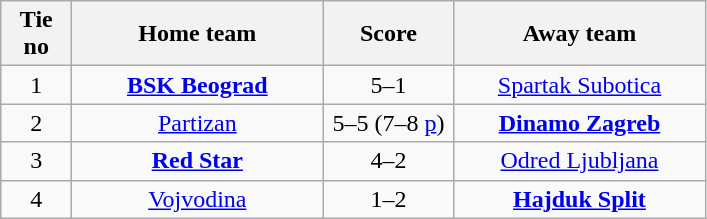<table class="wikitable" style="text-align: center">
<tr>
<th width=40>Tie no</th>
<th width=160>Home team</th>
<th width=80>Score</th>
<th width=160>Away team</th>
</tr>
<tr>
<td>1</td>
<td><strong><a href='#'>BSK Beograd</a></strong></td>
<td>5–1</td>
<td><a href='#'>Spartak Subotica</a></td>
</tr>
<tr>
<td>2</td>
<td><a href='#'>Partizan</a></td>
<td>5–5 (7–8 <a href='#'>p</a>)</td>
<td><strong><a href='#'>Dinamo Zagreb</a></strong></td>
</tr>
<tr>
<td>3</td>
<td><strong><a href='#'>Red Star</a></strong></td>
<td>4–2</td>
<td><a href='#'>Odred Ljubljana</a></td>
</tr>
<tr>
<td>4</td>
<td><a href='#'>Vojvodina</a></td>
<td>1–2</td>
<td><strong><a href='#'>Hajduk Split</a></strong></td>
</tr>
</table>
